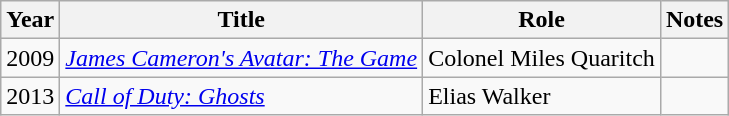<table class="wikitable">
<tr>
<th>Year</th>
<th>Title</th>
<th>Role</th>
<th>Notes</th>
</tr>
<tr>
<td>2009</td>
<td><em><a href='#'>James Cameron's Avatar: The Game</a></em></td>
<td>Colonel Miles Quaritch</td>
<td></td>
</tr>
<tr>
<td>2013</td>
<td><em><a href='#'>Call of Duty: Ghosts</a></em></td>
<td>Elias Walker</td>
<td></td>
</tr>
</table>
